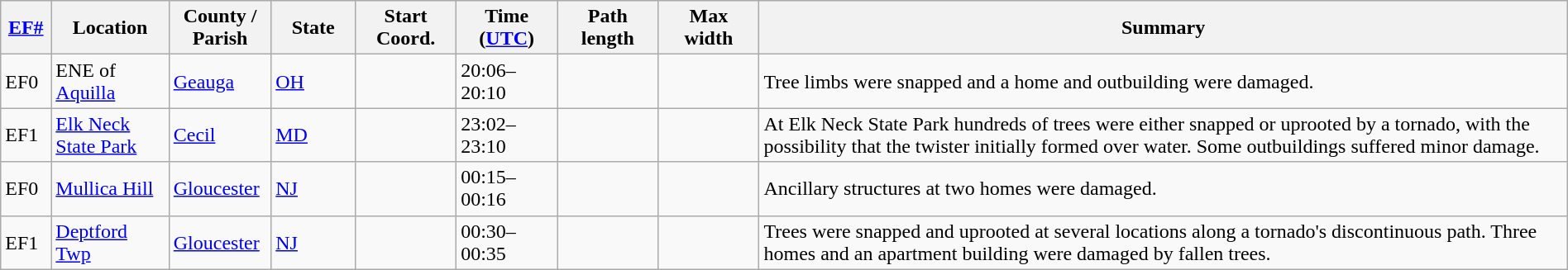<table class="wikitable sortable" style="width:100%;">
<tr>
<th scope="col" style="width:3%; text-align:center;"><a href='#'>EF#</a></th>
<th scope="col" style="width:7%; text-align:center;" class="unsortable">Location</th>
<th scope="col" style="width:6%; text-align:center;" class="unsortable">County / Parish</th>
<th scope="col" style="width:5%; text-align:center;">State</th>
<th scope="col" style="width:6%; text-align:center;">Start Coord.</th>
<th scope="col" style="width:6%; text-align:center;">Time (<a href='#'>UTC</a>)</th>
<th scope="col" style="width:6%; text-align:center;">Path length</th>
<th scope="col" style="width:6%; text-align:center;">Max width</th>
<th scope="col" class="unsortable" style="width:48%; text-align:center;">Summary</th>
</tr>
<tr>
<td bgcolor=>EF0</td>
<td>ENE of <a href='#'>Aquilla</a></td>
<td><a href='#'>Geauga</a></td>
<td><a href='#'>OH</a></td>
<td></td>
<td>20:06–20:10</td>
<td></td>
<td></td>
<td>Tree limbs were snapped and a home and outbuilding were damaged.</td>
</tr>
<tr>
<td bgcolor=>EF1</td>
<td><a href='#'>Elk Neck State Park</a></td>
<td><a href='#'>Cecil</a></td>
<td><a href='#'>MD</a></td>
<td></td>
<td>23:02–23:10</td>
<td></td>
<td></td>
<td>At Elk Neck State Park hundreds of trees were either snapped or uprooted by a tornado, with the possibility that the twister initially formed over water. Some outbuildings suffered minor damage.</td>
</tr>
<tr>
<td bgcolor=>EF0</td>
<td><a href='#'>Mullica Hill</a></td>
<td><a href='#'>Gloucester</a></td>
<td><a href='#'>NJ</a></td>
<td></td>
<td>00:15–00:16</td>
<td></td>
<td></td>
<td>Ancillary structures at two homes were damaged.</td>
</tr>
<tr>
<td bgcolor=>EF1</td>
<td><a href='#'>Deptford Twp</a></td>
<td><a href='#'>Gloucester</a></td>
<td><a href='#'>NJ</a></td>
<td></td>
<td>00:30–00:35</td>
<td></td>
<td></td>
<td>Trees were snapped and uprooted at several locations along a tornado's discontinuous path. Three homes and an apartment building were damaged by fallen trees.</td>
</tr>
</table>
